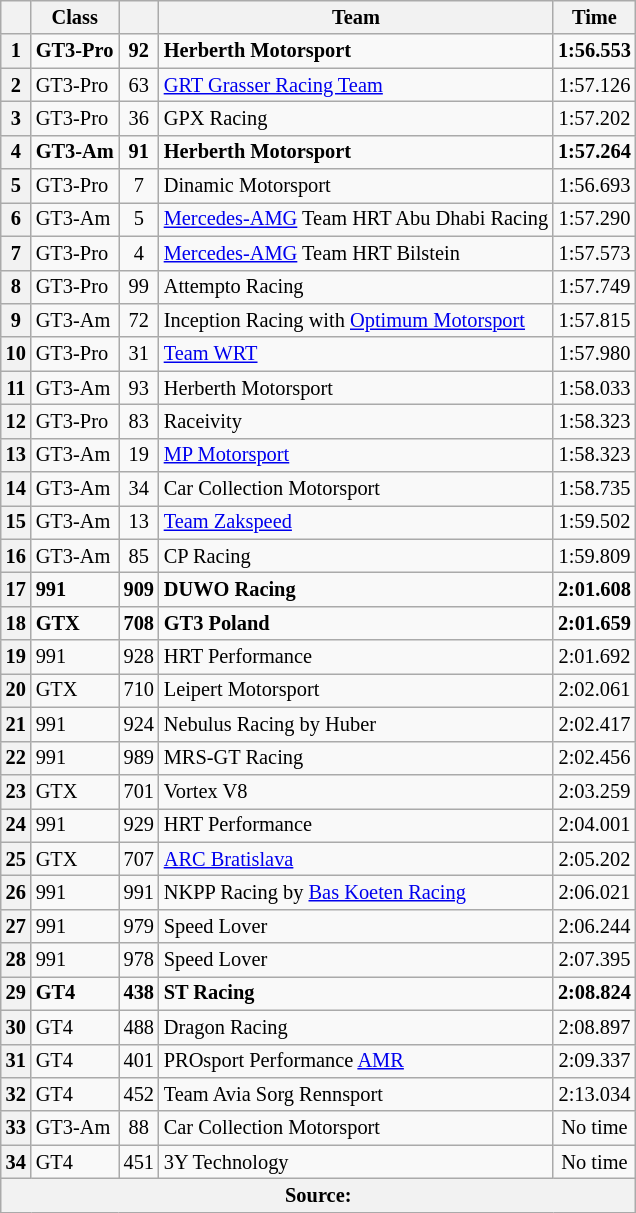<table class="wikitable sortable" style="font-size: 85%;">
<tr>
<th scope="col"></th>
<th scope="col">Class</th>
<th scope="col"></th>
<th scope="col">Team</th>
<th scope="col">Time</th>
</tr>
<tr style="font-weight:bold">
<th>1</th>
<td>GT3-Pro</td>
<td align="center">92</td>
<td> Herberth Motorsport</td>
<td align="center">1:56.553</td>
</tr>
<tr>
<th>2</th>
<td>GT3-Pro</td>
<td align="center">63</td>
<td> <a href='#'>GRT Grasser Racing Team</a></td>
<td align="center">1:57.126</td>
</tr>
<tr>
<th>3</th>
<td>GT3-Pro</td>
<td align="center">36</td>
<td> GPX Racing</td>
<td align="center">1:57.202</td>
</tr>
<tr style="font-weight:bold">
<th>4</th>
<td>GT3-Am</td>
<td align="center">91</td>
<td> Herberth Motorsport</td>
<td align="center">1:57.264</td>
</tr>
<tr>
<th>5</th>
<td>GT3-Pro</td>
<td align="center">7</td>
<td> Dinamic Motorsport</td>
<td align="center">1:56.693</td>
</tr>
<tr>
<th>6</th>
<td>GT3-Am</td>
<td align="center">5</td>
<td> <a href='#'>Mercedes-AMG</a> Team HRT Abu Dhabi Racing</td>
<td align="center">1:57.290</td>
</tr>
<tr>
<th>7</th>
<td>GT3-Pro</td>
<td align="center">4</td>
<td> <a href='#'>Mercedes-AMG</a> Team HRT Bilstein</td>
<td align="center">1:57.573</td>
</tr>
<tr>
<th>8</th>
<td>GT3-Pro</td>
<td align="center">99</td>
<td> Attempto Racing</td>
<td align="center">1:57.749</td>
</tr>
<tr>
<th>9</th>
<td>GT3-Am</td>
<td align="center">72</td>
<td> Inception Racing with <a href='#'>Optimum Motorsport</a></td>
<td align="center">1:57.815</td>
</tr>
<tr>
<th>10</th>
<td>GT3-Pro</td>
<td align="center">31</td>
<td> <a href='#'>Team WRT</a></td>
<td align="center">1:57.980</td>
</tr>
<tr>
<th>11</th>
<td>GT3-Am</td>
<td align="center">93</td>
<td> Herberth Motorsport</td>
<td align="center">1:58.033</td>
</tr>
<tr>
<th>12</th>
<td>GT3-Pro</td>
<td align="center">83</td>
<td> Raceivity</td>
<td align="center">1:58.323</td>
</tr>
<tr>
<th>13</th>
<td>GT3-Am</td>
<td align="center">19</td>
<td> <a href='#'>MP Motorsport</a></td>
<td align="center">1:58.323</td>
</tr>
<tr>
<th>14</th>
<td>GT3-Am</td>
<td align="center">34</td>
<td> Car Collection Motorsport</td>
<td align="center">1:58.735</td>
</tr>
<tr>
<th>15</th>
<td>GT3-Am</td>
<td align="center">13</td>
<td> <a href='#'>Team Zakspeed</a></td>
<td align="center">1:59.502</td>
</tr>
<tr>
<th>16</th>
<td>GT3-Am</td>
<td align="center">85</td>
<td> CP Racing</td>
<td align="center">1:59.809</td>
</tr>
<tr style="font-weight:bold">
<th>17</th>
<td>991</td>
<td align="center">909</td>
<td> DUWO Racing</td>
<td align="center">2:01.608</td>
</tr>
<tr style="font-weight:bold">
<th>18</th>
<td>GTX</td>
<td align="center">708</td>
<td> GT3 Poland</td>
<td align="center">2:01.659</td>
</tr>
<tr>
<th>19</th>
<td>991</td>
<td align="center">928</td>
<td> HRT Performance</td>
<td align="center">2:01.692</td>
</tr>
<tr>
<th>20</th>
<td>GTX</td>
<td align="center">710</td>
<td> Leipert Motorsport</td>
<td align="center">2:02.061</td>
</tr>
<tr>
<th>21</th>
<td>991</td>
<td align="center">924</td>
<td> Nebulus Racing by Huber</td>
<td align="center">2:02.417</td>
</tr>
<tr>
<th>22</th>
<td>991</td>
<td align="center">989</td>
<td> MRS-GT Racing</td>
<td align="center">2:02.456</td>
</tr>
<tr>
<th>23</th>
<td>GTX</td>
<td align="center">701</td>
<td> Vortex V8</td>
<td align="center">2:03.259</td>
</tr>
<tr>
<th>24</th>
<td>991</td>
<td align="center">929</td>
<td> HRT Performance</td>
<td align="center">2:04.001</td>
</tr>
<tr>
<th>25</th>
<td>GTX</td>
<td align="center">707</td>
<td> <a href='#'>ARC Bratislava</a></td>
<td align="center">2:05.202</td>
</tr>
<tr>
<th>26</th>
<td>991</td>
<td align="center">991</td>
<td> NKPP Racing by <a href='#'>Bas Koeten Racing</a></td>
<td align="center">2:06.021</td>
</tr>
<tr>
<th>27</th>
<td>991</td>
<td align="center">979</td>
<td> Speed Lover</td>
<td align="center">2:06.244</td>
</tr>
<tr>
<th>28</th>
<td>991</td>
<td align="center">978</td>
<td> Speed Lover</td>
<td align="center">2:07.395</td>
</tr>
<tr style="font-weight:bold">
<th>29</th>
<td>GT4</td>
<td align="center">438</td>
<td> ST Racing</td>
<td align="center">2:08.824</td>
</tr>
<tr>
<th>30</th>
<td>GT4</td>
<td align="center">488</td>
<td> Dragon Racing</td>
<td align="center">2:08.897</td>
</tr>
<tr>
<th>31</th>
<td>GT4</td>
<td align="center">401</td>
<td> PROsport Performance <a href='#'>AMR</a></td>
<td align="center">2:09.337</td>
</tr>
<tr>
<th>32</th>
<td>GT4</td>
<td align="center">452</td>
<td> Team Avia Sorg Rennsport</td>
<td align="center">2:13.034</td>
</tr>
<tr>
<th>33</th>
<td>GT3-Am</td>
<td align="center">88</td>
<td> Car Collection Motorsport</td>
<td align="center">No time</td>
</tr>
<tr>
<th>34</th>
<td>GT4</td>
<td align="center">451</td>
<td> 3Y Technology</td>
<td align="center">No time</td>
</tr>
<tr>
<th colspan=5>Source:</th>
</tr>
</table>
